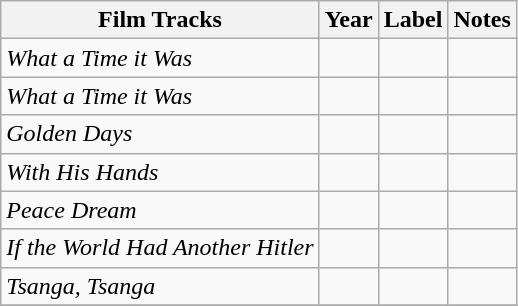<table class="wikitable">
<tr>
<th>Film Tracks</th>
<th>Year</th>
<th>Label</th>
<th>Notes</th>
</tr>
<tr |->
<td><em>What a Time it Was</em></td>
<td></td>
<td></td>
<td></td>
</tr>
<tr>
<td><em>What a Time it Was</em></td>
<td></td>
<td></td>
<td></td>
</tr>
<tr>
<td><em>Golden Days</em></td>
<td></td>
<td></td>
<td></td>
</tr>
<tr>
<td><em>With His Hands</em></td>
<td></td>
<td></td>
<td></td>
</tr>
<tr>
<td><em>Peace Dream</em></td>
<td></td>
<td></td>
<td></td>
</tr>
<tr>
<td><em>If the World Had Another Hitler</em></td>
<td></td>
<td></td>
<td></td>
</tr>
<tr>
<td><em>Tsanga, Tsanga</em></td>
<td></td>
<td></td>
<td></td>
</tr>
<tr>
</tr>
</table>
